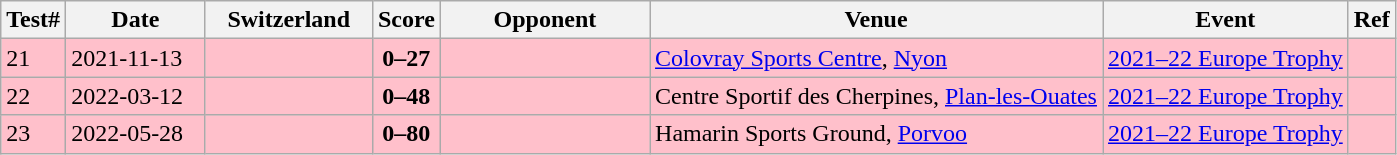<table class="wikitable sortable">
<tr>
<th>Test#</th>
<th style="width:10%">Date</th>
<th style="width:12%">Switzerland</th>
<th>Score</th>
<th style="width:15%">Opponent</th>
<th>Venue</th>
<th>Event</th>
<th>Ref</th>
</tr>
<tr bgcolor=pink>
<td>21</td>
<td>2021-11-13</td>
<td></td>
<td align=center><strong>0–27</strong></td>
<td></td>
<td><a href='#'>Colovray Sports Centre</a>, <a href='#'>Nyon</a></td>
<td><a href='#'>2021–22 Europe Trophy</a></td>
<td></td>
</tr>
<tr bgcolor=pink>
<td>22</td>
<td>2022-03-12</td>
<td></td>
<td align=center><strong>0–48</strong></td>
<td></td>
<td>Centre Sportif des Cherpines, <a href='#'>Plan-les-Ouates</a></td>
<td><a href='#'>2021–22 Europe Trophy</a></td>
<td></td>
</tr>
<tr bgcolor=pink>
<td>23</td>
<td>2022-05-28</td>
<td></td>
<td align=center><strong>0–80</strong></td>
<td></td>
<td>Hamarin Sports Ground, <a href='#'>Porvoo</a></td>
<td><a href='#'>2021–22 Europe Trophy</a></td>
<td></td>
</tr>
</table>
